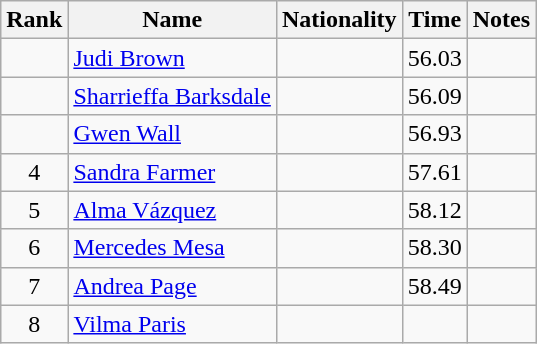<table class="wikitable sortable" style="text-align:center">
<tr>
<th>Rank</th>
<th>Name</th>
<th>Nationality</th>
<th>Time</th>
<th>Notes</th>
</tr>
<tr>
<td></td>
<td align=left><a href='#'>Judi Brown</a></td>
<td align=left></td>
<td>56.03</td>
<td></td>
</tr>
<tr>
<td></td>
<td align=left><a href='#'>Sharrieffa Barksdale</a></td>
<td align=left></td>
<td>56.09</td>
<td></td>
</tr>
<tr>
<td></td>
<td align=left><a href='#'>Gwen Wall</a></td>
<td align=left></td>
<td>56.93</td>
<td></td>
</tr>
<tr>
<td>4</td>
<td align=left><a href='#'>Sandra Farmer</a></td>
<td align=left></td>
<td>57.61</td>
<td></td>
</tr>
<tr>
<td>5</td>
<td align=left><a href='#'>Alma Vázquez</a></td>
<td align=left></td>
<td>58.12</td>
<td></td>
</tr>
<tr>
<td>6</td>
<td align=left><a href='#'>Mercedes Mesa</a></td>
<td align=left></td>
<td>58.30</td>
<td></td>
</tr>
<tr>
<td>7</td>
<td align=left><a href='#'>Andrea Page</a></td>
<td align=left></td>
<td>58.49</td>
<td></td>
</tr>
<tr>
<td>8</td>
<td align=left><a href='#'>Vilma Paris</a></td>
<td align=left></td>
<td></td>
<td></td>
</tr>
</table>
